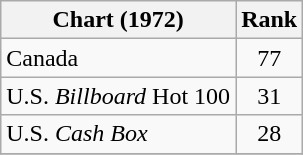<table class="wikitable sortable">
<tr>
<th>Chart (1972)</th>
<th style="text-align:center;">Rank</th>
</tr>
<tr>
<td>Canada</td>
<td style="text-align:center;">77</td>
</tr>
<tr>
<td>U.S. <em>Billboard</em> Hot 100</td>
<td style="text-align:center;">31</td>
</tr>
<tr>
<td>U.S. <em>Cash Box</em> </td>
<td style="text-align:center;">28</td>
</tr>
<tr>
</tr>
</table>
